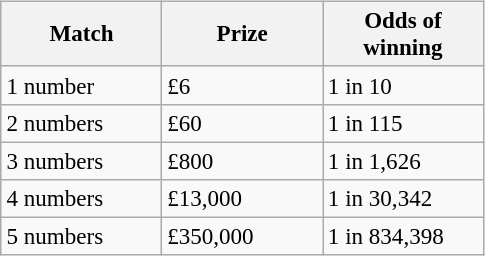<table class="wikitable" style="font-size:96%; float:right;">
<tr>
<th style="width:100px;">Match</th>
<th style="width:100px;">Prize</th>
<th style="width:100px;">Odds of winning</th>
</tr>
<tr>
<td>1 number</td>
<td>£6</td>
<td>1 in 10</td>
</tr>
<tr>
<td>2 numbers</td>
<td>£60</td>
<td>1 in 115</td>
</tr>
<tr>
<td>3 numbers</td>
<td>£800</td>
<td>1 in 1,626</td>
</tr>
<tr>
<td>4 numbers</td>
<td>£13,000</td>
<td>1 in 30,342</td>
</tr>
<tr>
<td>5 numbers</td>
<td>£350,000</td>
<td>1 in 834,398</td>
</tr>
</table>
